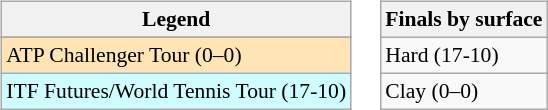<table>
<tr valign=top>
<td><br><table class=wikitable style=font-size:90%>
<tr>
<th>Legend</th>
</tr>
<tr bgcolor=e5d1cb>
</tr>
<tr bgcolor=moccasin>
<td>ATP Challenger Tour (0–0)</td>
</tr>
<tr bgcolor=cffcff>
<td>ITF Futures/World Tennis Tour (17-10)</td>
</tr>
</table>
</td>
<td><br><table class=wikitable style=font-size:90%>
<tr>
<th>Finals by surface</th>
</tr>
<tr>
<td>Hard (17-10)</td>
</tr>
<tr>
<td>Clay (0–0)</td>
</tr>
</table>
</td>
</tr>
</table>
